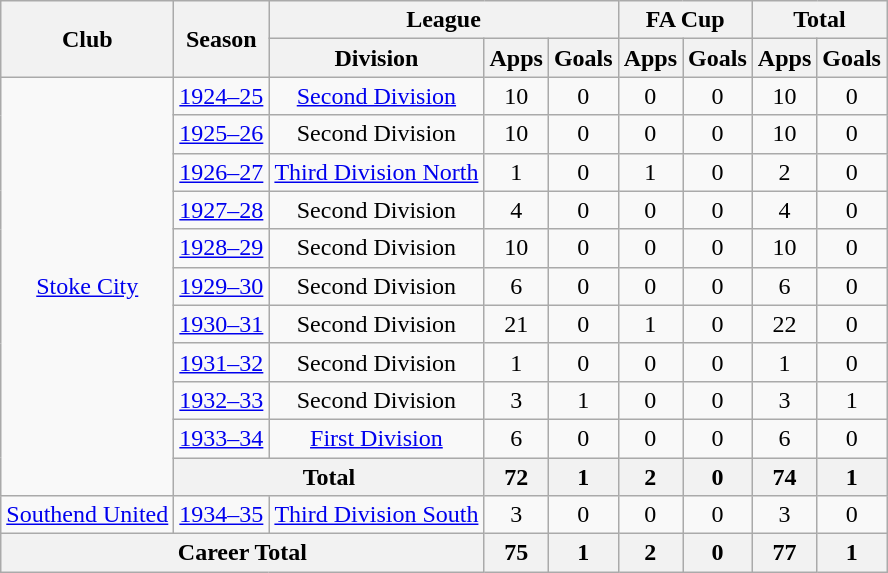<table class="wikitable" style="text-align: center;">
<tr>
<th rowspan="2">Club</th>
<th rowspan="2">Season</th>
<th colspan="3">League</th>
<th colspan="2">FA Cup</th>
<th colspan="2">Total</th>
</tr>
<tr>
<th>Division</th>
<th>Apps</th>
<th>Goals</th>
<th>Apps</th>
<th>Goals</th>
<th>Apps</th>
<th>Goals</th>
</tr>
<tr>
<td rowspan="11"><a href='#'>Stoke City</a></td>
<td><a href='#'>1924–25</a></td>
<td><a href='#'>Second Division</a></td>
<td>10</td>
<td>0</td>
<td>0</td>
<td>0</td>
<td>10</td>
<td>0</td>
</tr>
<tr>
<td><a href='#'>1925–26</a></td>
<td>Second Division</td>
<td>10</td>
<td>0</td>
<td>0</td>
<td>0</td>
<td>10</td>
<td>0</td>
</tr>
<tr>
<td><a href='#'>1926–27</a></td>
<td><a href='#'>Third Division North</a></td>
<td>1</td>
<td>0</td>
<td>1</td>
<td>0</td>
<td>2</td>
<td>0</td>
</tr>
<tr>
<td><a href='#'>1927–28</a></td>
<td>Second Division</td>
<td>4</td>
<td>0</td>
<td>0</td>
<td>0</td>
<td>4</td>
<td>0</td>
</tr>
<tr>
<td><a href='#'>1928–29</a></td>
<td>Second Division</td>
<td>10</td>
<td>0</td>
<td>0</td>
<td>0</td>
<td>10</td>
<td>0</td>
</tr>
<tr>
<td><a href='#'>1929–30</a></td>
<td>Second Division</td>
<td>6</td>
<td>0</td>
<td>0</td>
<td>0</td>
<td>6</td>
<td>0</td>
</tr>
<tr>
<td><a href='#'>1930–31</a></td>
<td>Second Division</td>
<td>21</td>
<td>0</td>
<td>1</td>
<td>0</td>
<td>22</td>
<td>0</td>
</tr>
<tr>
<td><a href='#'>1931–32</a></td>
<td>Second Division</td>
<td>1</td>
<td>0</td>
<td>0</td>
<td>0</td>
<td>1</td>
<td>0</td>
</tr>
<tr>
<td><a href='#'>1932–33</a></td>
<td>Second Division</td>
<td>3</td>
<td>1</td>
<td>0</td>
<td>0</td>
<td>3</td>
<td>1</td>
</tr>
<tr>
<td><a href='#'>1933–34</a></td>
<td><a href='#'>First Division</a></td>
<td>6</td>
<td>0</td>
<td>0</td>
<td>0</td>
<td>6</td>
<td>0</td>
</tr>
<tr>
<th colspan=2>Total</th>
<th>72</th>
<th>1</th>
<th>2</th>
<th>0</th>
<th>74</th>
<th>1</th>
</tr>
<tr>
<td><a href='#'>Southend United</a></td>
<td><a href='#'>1934–35</a></td>
<td><a href='#'>Third Division South</a></td>
<td>3</td>
<td>0</td>
<td>0</td>
<td>0</td>
<td>3</td>
<td>0</td>
</tr>
<tr>
<th colspan="3">Career Total</th>
<th>75</th>
<th>1</th>
<th>2</th>
<th>0</th>
<th>77</th>
<th>1</th>
</tr>
</table>
